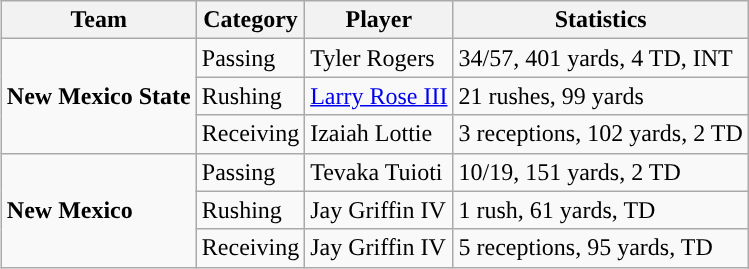<table class="wikitable" style="float: right;">
<tr>
<th>Team</th>
<th>Category</th>
<th>Player</th>
<th>Statistics</th>
</tr>
<tr>
<td rowspan=3><strong>New Mexico State</strong></td>
<td>Passing</td>
<td>Tyler Rogers</td>
<td>34/57, 401 yards, 4 TD, INT</td>
</tr>
<tr>
<td>Rushing</td>
<td><a href='#'>Larry Rose III</a></td>
<td>21 rushes, 99 yards</td>
</tr>
<tr>
<td>Receiving</td>
<td>Izaiah Lottie</td>
<td>3 receptions, 102 yards, 2 TD</td>
</tr>
<tr>
<td rowspan=3><strong>New Mexico</strong></td>
<td>Passing</td>
<td>Tevaka Tuioti</td>
<td>10/19, 151 yards, 2 TD</td>
</tr>
<tr>
<td>Rushing</td>
<td>Jay Griffin IV</td>
<td>1 rush, 61 yards, TD</td>
</tr>
<tr>
<td>Receiving</td>
<td>Jay Griffin IV</td>
<td>5 receptions, 95 yards, TD</td>
</tr>
</table>
